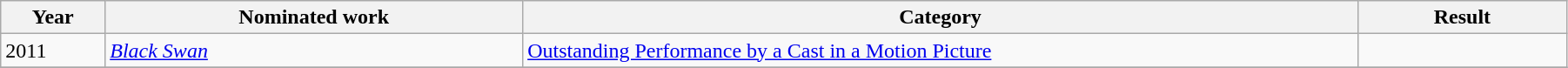<table width="95%" class="wikitable sortable">
<tr>
<th width="5%">Year</th>
<th width="20%">Nominated work</th>
<th width="40%">Category</th>
<th width="10%">Result</th>
</tr>
<tr>
<td>2011</td>
<td><em><a href='#'>Black Swan</a></em></td>
<td><a href='#'>Outstanding Performance by a Cast in a Motion Picture</a></td>
<td></td>
</tr>
<tr>
</tr>
</table>
